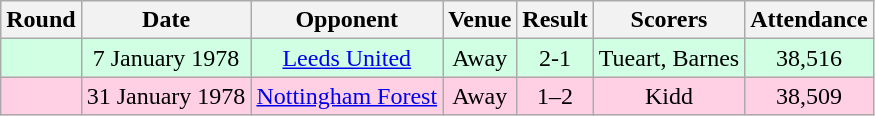<table class="wikitable sortable" style="text-align:center;">
<tr>
<th>Round</th>
<th>Date</th>
<th>Opponent</th>
<th>Venue</th>
<th>Result</th>
<th class=unsortable>Scorers</th>
<th>Attendance</th>
</tr>
<tr style="background-color: #d0ffe3;">
<td></td>
<td>7 January 1978</td>
<td><a href='#'>Leeds United</a></td>
<td>Away</td>
<td>2-1</td>
<td>Tueart, Barnes</td>
<td>38,516</td>
</tr>
<tr style="background-color: #ffd0e3;">
<td></td>
<td>31 January 1978</td>
<td><a href='#'>Nottingham Forest</a></td>
<td>Away</td>
<td>1–2</td>
<td>Kidd</td>
<td>38,509</td>
</tr>
</table>
